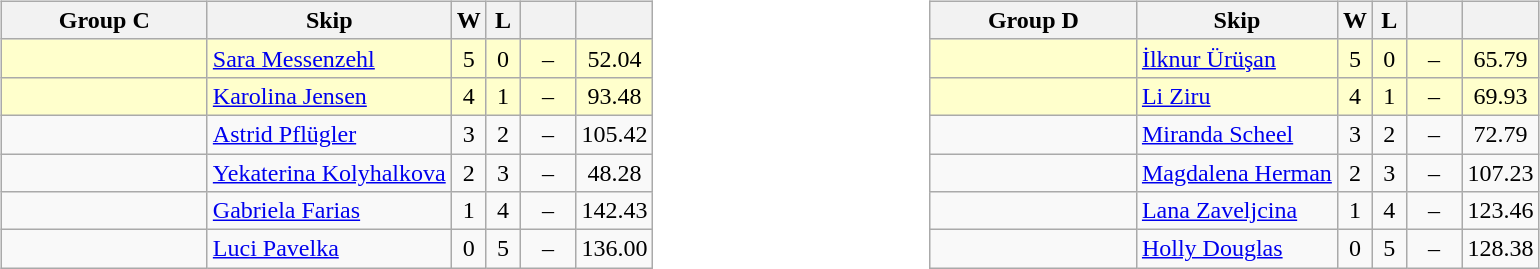<table>
<tr>
<td valign=top width=10%><br><table class="wikitable" style="text-align: center;">
<tr>
<th width=130>Group C</th>
<th>Skip</th>
<th width=15>W</th>
<th width=15>L</th>
<th width=30></th>
<th width=15></th>
</tr>
<tr bgcolor=#ffffcc>
<td style="text-align:left;"></td>
<td style="text-align:left;"><a href='#'>Sara Messenzehl</a></td>
<td>5</td>
<td>0</td>
<td>–</td>
<td>52.04</td>
</tr>
<tr bgcolor=#ffffcc>
<td style="text-align:left;"></td>
<td style="text-align:left;"><a href='#'>Karolina Jensen</a></td>
<td>4</td>
<td>1</td>
<td>–</td>
<td>93.48</td>
</tr>
<tr>
<td style="text-align:left;"></td>
<td style="text-align:left;"><a href='#'>Astrid Pflügler</a></td>
<td>3</td>
<td>2</td>
<td>–</td>
<td>105.42</td>
</tr>
<tr>
<td style="text-align:left;"></td>
<td style="text-align:left;"><a href='#'>Yekaterina Kolyhalkova</a></td>
<td>2</td>
<td>3</td>
<td>–</td>
<td>48.28</td>
</tr>
<tr>
<td style="text-align:left;"></td>
<td style="text-align:left;"><a href='#'>Gabriela Farias</a></td>
<td>1</td>
<td>4</td>
<td>–</td>
<td>142.43</td>
</tr>
<tr>
<td style="text-align:left;"></td>
<td style="text-align:left;"><a href='#'>Luci Pavelka</a></td>
<td>0</td>
<td>5</td>
<td>–</td>
<td>136.00</td>
</tr>
</table>
</td>
<td valign=top width=11%><br><table class="wikitable" style="text-align: center;">
<tr>
<th width=130>Group D</th>
<th>Skip</th>
<th width=15>W</th>
<th width=15>L</th>
<th width=30></th>
<th width=15></th>
</tr>
<tr bgcolor=#ffffcc>
<td style="text-align:left;"></td>
<td style="text-align:left;"><a href='#'>İlknur Ürüşan</a></td>
<td>5</td>
<td>0</td>
<td>–</td>
<td>65.79</td>
</tr>
<tr bgcolor=#ffffcc>
<td style="text-align:left;"></td>
<td style="text-align:left;"><a href='#'>Li Ziru</a></td>
<td>4</td>
<td>1</td>
<td>–</td>
<td>69.93</td>
</tr>
<tr>
<td style="text-align:left;"></td>
<td style="text-align:left;"><a href='#'>Miranda Scheel</a></td>
<td>3</td>
<td>2</td>
<td>–</td>
<td>72.79</td>
</tr>
<tr>
<td style="text-align:left;"></td>
<td style="text-align:left;"><a href='#'>Magdalena Herman</a></td>
<td>2</td>
<td>3</td>
<td>–</td>
<td>107.23</td>
</tr>
<tr>
<td style="text-align:left;"></td>
<td style="text-align:left;"><a href='#'>Lana Zaveljcina</a></td>
<td>1</td>
<td>4</td>
<td>–</td>
<td>123.46</td>
</tr>
<tr>
<td style="text-align:left;"></td>
<td style="text-align:left;"><a href='#'>Holly Douglas</a></td>
<td>0</td>
<td>5</td>
<td>–</td>
<td>128.38</td>
</tr>
</table>
</td>
</tr>
</table>
